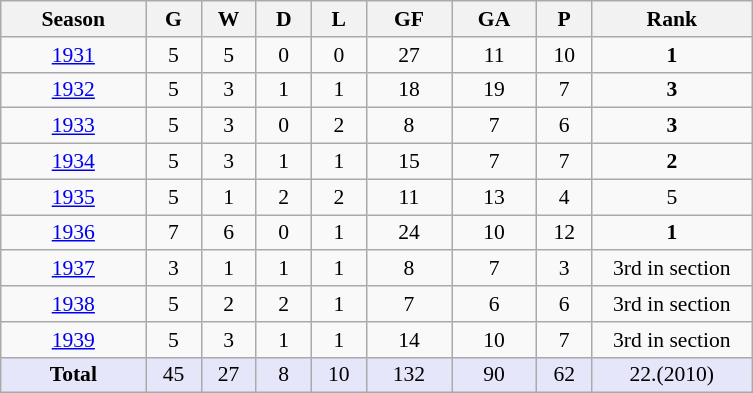<table cellspacing="0" cellpadding="3" style="background-color: #f9f9f9; font-size: 90%; text-align: center"  class="wikitable">
<tr>
<th width=90>Season</th>
<th width=30>G</th>
<th width=30>W</th>
<th width=30>D</th>
<th width=30>L</th>
<th width=50>GF</th>
<th width=50>GA</th>
<th width=30>P</th>
<th width=100>Rank</th>
</tr>
<tr>
<td><a href='#'>1931</a></td>
<td>5</td>
<td>5</td>
<td>0</td>
<td>0</td>
<td>27</td>
<td>11</td>
<td>10</td>
<td><strong>1</strong></td>
</tr>
<tr>
<td><a href='#'>1932</a></td>
<td>5</td>
<td>3</td>
<td>1</td>
<td>1</td>
<td>18</td>
<td>19</td>
<td>7</td>
<td><strong>3</strong></td>
</tr>
<tr>
<td><a href='#'>1933</a></td>
<td>5</td>
<td>3</td>
<td>0</td>
<td>2</td>
<td>8</td>
<td>7</td>
<td>6</td>
<td><strong>3</strong></td>
</tr>
<tr>
<td><a href='#'>1934</a></td>
<td>5</td>
<td>3</td>
<td>1</td>
<td>1</td>
<td>15</td>
<td>7</td>
<td>7</td>
<td><strong>2</strong></td>
</tr>
<tr>
<td><a href='#'>1935</a></td>
<td>5</td>
<td>1</td>
<td>2</td>
<td>2</td>
<td>11</td>
<td>13</td>
<td>4</td>
<td>5</td>
</tr>
<tr>
<td><a href='#'>1936</a></td>
<td>7</td>
<td>6</td>
<td>0</td>
<td>1</td>
<td>24</td>
<td>10</td>
<td>12</td>
<td><strong>1</strong></td>
</tr>
<tr>
<td><a href='#'>1937</a></td>
<td>3</td>
<td>1</td>
<td>1</td>
<td>1</td>
<td>8</td>
<td>7</td>
<td>3</td>
<td>3rd in section</td>
</tr>
<tr>
<td><a href='#'>1938</a></td>
<td>5</td>
<td>2</td>
<td>2</td>
<td>1</td>
<td>7</td>
<td>6</td>
<td>6</td>
<td>3rd in section</td>
</tr>
<tr>
<td><a href='#'>1939</a></td>
<td>5</td>
<td>3</td>
<td>1</td>
<td>1</td>
<td>14</td>
<td>10</td>
<td>7</td>
<td>3rd in section</td>
</tr>
<tr style="background:#e6e6fa">
<td><strong>Total</strong></td>
<td>45</td>
<td>27</td>
<td>8</td>
<td>10</td>
<td>132</td>
<td>90</td>
<td>62</td>
<td>22.(2010)</td>
</tr>
</table>
